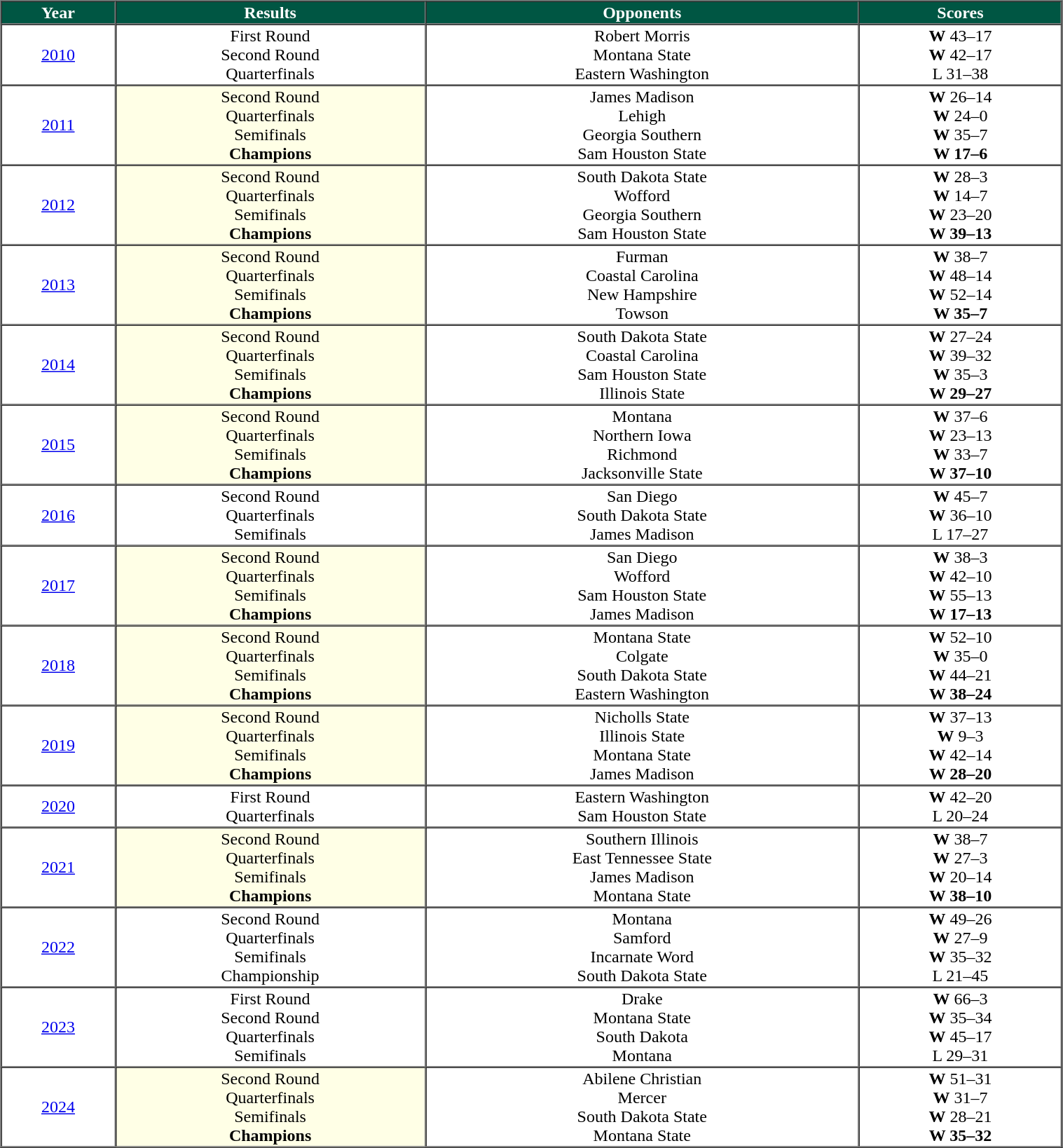<table cellpadding="1" border="1" cellspacing="0" style="width:80%;">
<tr>
<th style="background:#005643; color:white;">Year</th>
<th style="background:#005643; color:white;">Results</th>
<th style="background:#005643; color:white;">Opponents</th>
<th style="background:#005643; color:white;">Scores</th>
</tr>
<tr style="text-align:center;">
<td><a href='#'>2010</a></td>
<td>First Round<br>Second Round<br>Quarterfinals</td>
<td>Robert Morris<br>Montana State<br>Eastern Washington</td>
<td><strong>W</strong> 43–17<br><strong>W</strong> 42–17<br>L 31–38 </td>
</tr>
<tr style="text-align:center;">
<td><a href='#'>2011</a></td>
<td style="background:#FFFFE6;">Second Round<br>Quarterfinals<br>Semifinals<br><strong>Champions</strong></td>
<td>James Madison<br>Lehigh<br>Georgia Southern<br>Sam Houston State</td>
<td><strong>W</strong> 26–14<br><strong>W</strong> 24–0<br><strong>W</strong> 35–7<br><strong>W 17–6</strong></td>
</tr>
<tr style="text-align:center;">
<td><a href='#'>2012</a></td>
<td style="background:#FFFFE6;">Second Round<br>Quarterfinals<br>Semifinals<br><strong>Champions</strong></td>
<td>South Dakota State<br>Wofford<br>Georgia Southern<br>Sam Houston State</td>
<td><strong>W</strong> 28–3<br><strong>W</strong> 14–7<br><strong>W</strong> 23–20<br><strong>W 39–13</strong></td>
</tr>
<tr style="text-align:center;">
<td><a href='#'>2013</a></td>
<td style="background:#FFFFE6;">Second Round<br>Quarterfinals<br>Semifinals<br><strong>Champions</strong></td>
<td>Furman<br>Coastal Carolina<br>New Hampshire<br>Towson</td>
<td><strong>W</strong> 38–7<br><strong>W</strong> 48–14<br><strong>W</strong> 52–14<br><strong>W 35–7</strong></td>
</tr>
<tr style="text-align:center;">
<td><a href='#'>2014</a></td>
<td style="background:#FFFFE6;">Second Round<br>Quarterfinals<br>Semifinals<br><strong>Champions</strong></td>
<td>South Dakota State<br>Coastal Carolina<br>Sam Houston State<br>Illinois State</td>
<td><strong>W</strong> 27–24<br><strong>W</strong> 39–32<br><strong>W</strong> 35–3<br><strong>W 29–27</strong></td>
</tr>
<tr style="text-align:center;">
<td><a href='#'>2015</a></td>
<td style="background:#FFFFE6;">Second Round<br>Quarterfinals<br>Semifinals<br><strong>Champions</strong></td>
<td>Montana<br>Northern Iowa<br>Richmond<br>Jacksonville State</td>
<td><strong>W</strong> 37–6<br><strong>W</strong> 23–13<br><strong>W</strong> 33–7<br><strong>W 37–10</strong></td>
</tr>
<tr style="text-align:center;">
<td><a href='#'>2016</a></td>
<td>Second Round<br>Quarterfinals<br>Semifinals</td>
<td>San Diego<br>South Dakota State<br>James Madison</td>
<td><strong>W</strong> 45–7<br><strong>W</strong> 36–10<br>L 17–27</td>
</tr>
<tr style="text-align:center;">
<td><a href='#'>2017</a></td>
<td style="background:#FFFFE6;">Second Round<br>Quarterfinals<br>Semifinals<br><strong>Champions</strong></td>
<td>San Diego<br>Wofford<br>Sam Houston State<br>James Madison</td>
<td><strong>W</strong> 38–3<br><strong>W</strong> 42–10<br><strong>W</strong> 55–13<br><strong>W 17–13</strong></td>
</tr>
<tr style="text-align:center;">
<td><a href='#'>2018</a></td>
<td style="background:#FFFFE6;">Second Round<br>Quarterfinals<br>Semifinals<br><strong>Champions</strong></td>
<td>Montana State<br>Colgate<br>South Dakota State<br>Eastern Washington</td>
<td><strong>W</strong> 52–10<br><strong>W</strong> 35–0<br><strong>W</strong> 44–21<br><strong>W 38–24</strong></td>
</tr>
<tr style="text-align:center;">
<td><a href='#'>2019</a></td>
<td style="background:#FFFFE6;">Second Round<br>Quarterfinals<br>Semifinals<br><strong>Champions</strong></td>
<td>Nicholls State<br>Illinois State<br>Montana State<br>James Madison</td>
<td><strong>W</strong> 37–13<br><strong>W</strong> 9–3<br><strong>W</strong> 42–14<br><strong>W 28–20</strong></td>
</tr>
<tr style="text-align:center;">
<td><a href='#'>2020</a></td>
<td>First Round<br>Quarterfinals</td>
<td>Eastern Washington<br>Sam Houston State</td>
<td><strong>W</strong> 42–20<br>L 20–24</td>
</tr>
<tr style="text-align:center;">
<td><a href='#'>2021</a></td>
<td style="background:#FFFFE6;">Second Round<br>Quarterfinals<br>Semifinals<br><strong>Champions</strong></td>
<td>Southern Illinois<br>East Tennessee State<br>James Madison<br>Montana State</td>
<td><strong>W</strong> 38–7<br><strong>W</strong> 27–3<br><strong>W</strong> 20–14<br><strong>W 38–10</strong></td>
</tr>
<tr style="text-align:center;">
<td><a href='#'>2022</a></td>
<td>Second Round<br>Quarterfinals<br>Semifinals<br>Championship</td>
<td>Montana<br>Samford<br>Incarnate Word<br>South Dakota State</td>
<td><strong>W</strong> 49–26<br><strong>W</strong> 27–9<br><strong>W</strong> 35–32<br>L 21–45</td>
</tr>
<tr style="text-align:center;">
<td><a href='#'>2023</a></td>
<td>First Round<br>Second Round<br>Quarterfinals<br>Semifinals</td>
<td>Drake<br>Montana State<br>South Dakota<br>Montana</td>
<td><strong>W</strong> 66–3 <br><strong>W</strong> 35–34  <br> <strong>W</strong> 45–17 <br> L 29–31 </td>
</tr>
<tr style="text-align:center;">
<td><a href='#'>2024</a></td>
<td style="background:#FFFFE6;">Second Round<br>Quarterfinals<br>Semifinals<br><strong>Champions</strong></td>
<td>Abilene Christian<br>Mercer<br>South Dakota State<br>Montana State</td>
<td><strong>W</strong> 51–31<br><strong>W</strong> 31–7<br><strong>W</strong> 28–21<br><strong>W 35–32</strong></td>
</tr>
</table>
